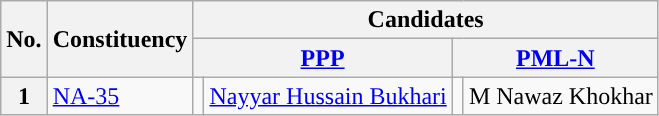<table class="wikitable sortable">
<tr>
<th rowspan="2">No.</th>
<th rowspan="2">Constituency</th>
<th colspan="6">Candidates</th>
</tr>
<tr>
<th colspan="2"><a href='#'>PPP</a></th>
<th colspan="2"><a href='#'>PML-N</a></th>
</tr>
<tr>
<th>1</th>
<td><a href='#'>NA-35</a></td>
<td style="color:inherit;background:"></td>
<td><a href='#'>Nayyar Hussain Bukhari</a></td>
<td style="color:inherit;background:"></td>
<td>M Nawaz Khokhar</td>
</tr>
</table>
